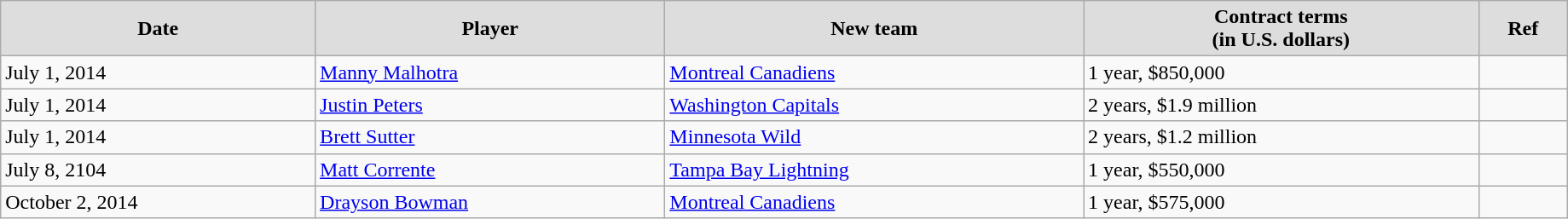<table class="wikitable" width=97%>
<tr align="center" bgcolor="#dddddd">
<td><strong>Date</strong></td>
<td><strong>Player</strong></td>
<td><strong>New team</strong></td>
<td><strong>Contract terms</strong><br><strong>(in U.S. dollars)</strong></td>
<td><strong>Ref</strong></td>
</tr>
<tr>
<td>July 1, 2014</td>
<td><a href='#'>Manny Malhotra</a></td>
<td><a href='#'>Montreal Canadiens</a></td>
<td>1 year, $850,000</td>
<td></td>
</tr>
<tr>
<td>July 1, 2014</td>
<td><a href='#'>Justin Peters</a></td>
<td><a href='#'>Washington Capitals</a></td>
<td>2 years, $1.9 million</td>
<td></td>
</tr>
<tr>
<td>July 1, 2014</td>
<td><a href='#'>Brett Sutter</a></td>
<td><a href='#'>Minnesota Wild</a></td>
<td>2 years, $1.2 million</td>
<td></td>
</tr>
<tr>
<td>July 8, 2104</td>
<td><a href='#'>Matt Corrente</a></td>
<td><a href='#'>Tampa Bay Lightning</a></td>
<td>1 year, $550,000</td>
<td></td>
</tr>
<tr>
<td>October 2, 2014</td>
<td><a href='#'>Drayson Bowman</a></td>
<td><a href='#'>Montreal Canadiens</a></td>
<td>1 year, $575,000</td>
<td></td>
</tr>
</table>
